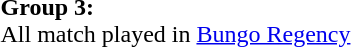<table>
<tr>
<td><strong>Group 3:</strong><br>All match played in <a href='#'>Bungo Regency</a>
</td>
</tr>
</table>
